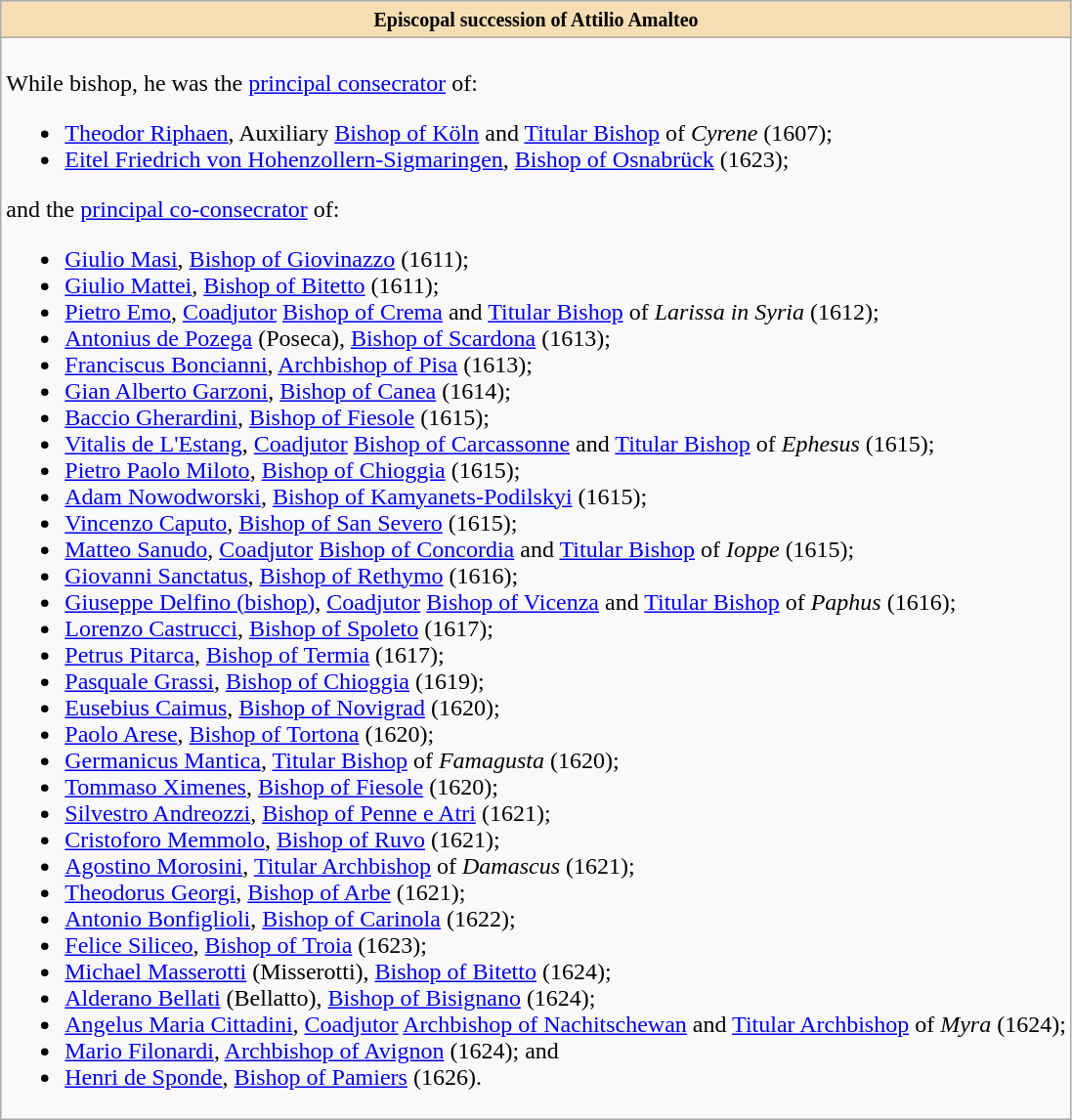<table role="presentation" class="wikitable mw-collapsible mw-collapsed"|>
<tr>
<th style="background:#F5DEB3"><small>Episcopal succession of Attilio Amalteo</small></th>
</tr>
<tr>
<td><br>While bishop, he was the <a href='#'>principal consecrator</a> of:<ul><li><a href='#'>Theodor Riphaen</a>, Auxiliary <a href='#'>Bishop of Köln</a> and <a href='#'>Titular Bishop</a> of <em>Cyrene</em> (1607);</li><li><a href='#'>Eitel Friedrich von Hohenzollern-Sigmaringen</a>, <a href='#'>Bishop of Osnabrück</a> (1623);</li></ul>and the <a href='#'>principal co-consecrator</a> of:<ul><li><a href='#'>Giulio Masi</a>, <a href='#'>Bishop of Giovinazzo</a> (1611);</li><li><a href='#'>Giulio Mattei</a>, <a href='#'>Bishop of Bitetto</a> (1611);</li><li><a href='#'>Pietro Emo</a>, <a href='#'>Coadjutor</a> <a href='#'>Bishop of Crema</a> and <a href='#'>Titular Bishop</a> of <em>Larissa in Syria</em> (1612);</li><li><a href='#'>Antonius de Pozega</a> (Poseca), <a href='#'>Bishop of Scardona</a> (1613);</li><li><a href='#'>Franciscus Boncianni</a>, <a href='#'>Archbishop of Pisa</a> (1613);</li><li><a href='#'>Gian Alberto Garzoni</a>, <a href='#'>Bishop of Canea</a> (1614);</li><li><a href='#'>Baccio Gherardini</a>, <a href='#'>Bishop of Fiesole</a> (1615);</li><li><a href='#'>Vitalis de L'Estang</a>, <a href='#'>Coadjutor</a> <a href='#'>Bishop of Carcassonne</a> and <a href='#'>Titular Bishop</a> of <em>Ephesus</em> (1615);</li><li><a href='#'>Pietro Paolo Miloto</a>, <a href='#'>Bishop of Chioggia</a> (1615);</li><li><a href='#'>Adam Nowodworski</a>, <a href='#'>Bishop of Kamyanets-Podilskyi</a> (1615);</li><li><a href='#'>Vincenzo Caputo</a>, <a href='#'>Bishop of San Severo</a> (1615);</li><li><a href='#'>Matteo Sanudo</a>, <a href='#'>Coadjutor</a> <a href='#'>Bishop of Concordia</a> and <a href='#'>Titular Bishop</a> of <em>Ioppe</em> (1615);</li><li><a href='#'>Giovanni Sanctatus</a>, <a href='#'>Bishop of Rethymo</a> (1616);</li><li><a href='#'>Giuseppe Delfino (bishop)</a>, <a href='#'>Coadjutor</a> <a href='#'>Bishop of Vicenza</a> and <a href='#'>Titular Bishop</a> of <em>Paphus</em> (1616);</li><li><a href='#'>Lorenzo Castrucci</a>, <a href='#'>Bishop of Spoleto</a> (1617);</li><li><a href='#'>Petrus Pitarca</a>, <a href='#'>Bishop of Termia</a> (1617);</li><li><a href='#'>Pasquale Grassi</a>, <a href='#'>Bishop of Chioggia</a> (1619);</li><li><a href='#'>Eusebius Caimus</a>, <a href='#'>Bishop of Novigrad</a> (1620);</li><li><a href='#'>Paolo Arese</a>, <a href='#'>Bishop of Tortona</a> (1620);</li><li><a href='#'>Germanicus Mantica</a>, <a href='#'>Titular Bishop</a> of <em>Famagusta</em> (1620);</li><li><a href='#'>Tommaso Ximenes</a>, <a href='#'>Bishop of Fiesole</a> (1620);</li><li><a href='#'>Silvestro Andreozzi</a>, <a href='#'>Bishop of Penne e Atri</a> (1621);</li><li><a href='#'>Cristoforo Memmolo</a>, <a href='#'>Bishop of Ruvo</a> (1621);</li><li><a href='#'>Agostino Morosini</a>, <a href='#'>Titular Archbishop</a> of <em>Damascus</em> (1621);</li><li><a href='#'>Theodorus Georgi</a>, <a href='#'>Bishop of Arbe</a> (1621);</li><li><a href='#'>Antonio Bonfiglioli</a>, <a href='#'>Bishop of Carinola</a> (1622);</li><li><a href='#'>Felice Siliceo</a>, <a href='#'>Bishop of Troia</a> (1623);</li><li><a href='#'>Michael Masserotti</a> (Misserotti), <a href='#'>Bishop of Bitetto</a> (1624);</li><li><a href='#'>Alderano Bellati</a> (Bellatto), <a href='#'>Bishop of Bisignano</a> (1624);</li><li><a href='#'>Angelus Maria Cittadini</a>, <a href='#'>Coadjutor</a> <a href='#'>Archbishop of Nachitschewan</a> and <a href='#'>Titular Archbishop</a> of <em>Myra</em> (1624);</li><li><a href='#'>Mario Filonardi</a>, <a href='#'>Archbishop of Avignon</a> (1624); and</li><li><a href='#'>Henri de Sponde</a>, <a href='#'>Bishop of Pamiers</a> (1626).</li></ul></td>
</tr>
</table>
